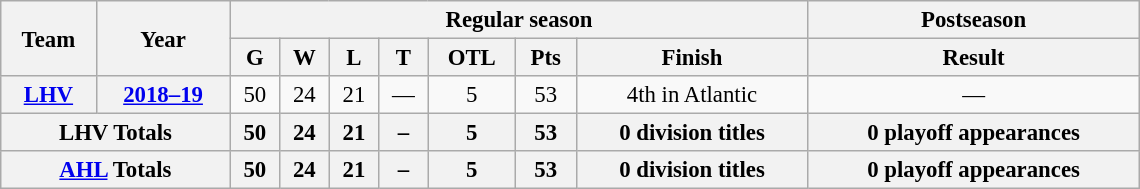<table class="wikitable" style="font-size: 95%; text-align:center; width:50em;">
<tr>
<th rowspan="2">Team</th>
<th rowspan="2">Year</th>
<th colspan="7">Regular season</th>
<th>Postseason</th>
</tr>
<tr>
<th>G</th>
<th>W</th>
<th>L</th>
<th>T</th>
<th>OTL</th>
<th>Pts</th>
<th>Finish</th>
<th>Result</th>
</tr>
<tr>
<th><a href='#'>LHV</a></th>
<th><a href='#'>2018–19</a></th>
<td>50</td>
<td>24</td>
<td>21</td>
<td>—</td>
<td>5</td>
<td>53</td>
<td>4th in Atlantic</td>
<td>—</td>
</tr>
<tr>
<th colspan="2">LHV Totals</th>
<th>50</th>
<th>24</th>
<th>21</th>
<th>–</th>
<th>5</th>
<th>53</th>
<th>0 division titles</th>
<th>0 playoff appearances</th>
</tr>
<tr>
<th colspan="2"><a href='#'>AHL</a> Totals</th>
<th>50</th>
<th>24</th>
<th>21</th>
<th>–</th>
<th>5</th>
<th>53</th>
<th>0 division titles</th>
<th>0 playoff appearances</th>
</tr>
</table>
